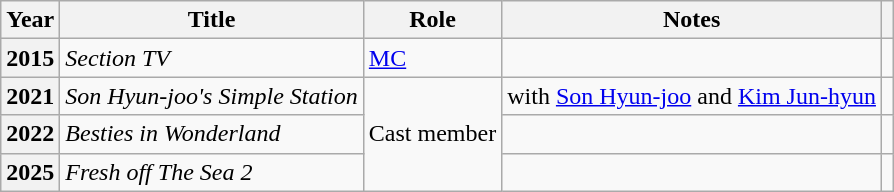<table class="wikitable plainrowheaders sortable">
<tr>
<th scope="col">Year</th>
<th scope="col">Title</th>
<th scope="col">Role</th>
<th scope="col">Notes</th>
<th scope="col" class="unsortable"></th>
</tr>
<tr>
<th scope="row">2015</th>
<td><em>Section TV</em></td>
<td><a href='#'>MC</a></td>
<td></td>
<td style="text-align:center"></td>
</tr>
<tr>
<th scope="row">2021</th>
<td><em>Son Hyun-joo's Simple Station</em></td>
<td rowspan="3">Cast member</td>
<td>with <a href='#'>Son Hyun-joo</a> and <a href='#'>Kim Jun-hyun</a></td>
<td style="text-align:center"></td>
</tr>
<tr>
<th scope="row">2022</th>
<td><em>Besties in Wonderland</em></td>
<td></td>
<td style="text-align:center"></td>
</tr>
<tr>
<th scope="row">2025</th>
<td><em>Fresh off The Sea 2</em></td>
<td></td>
<td style="text-align:center"></td>
</tr>
</table>
